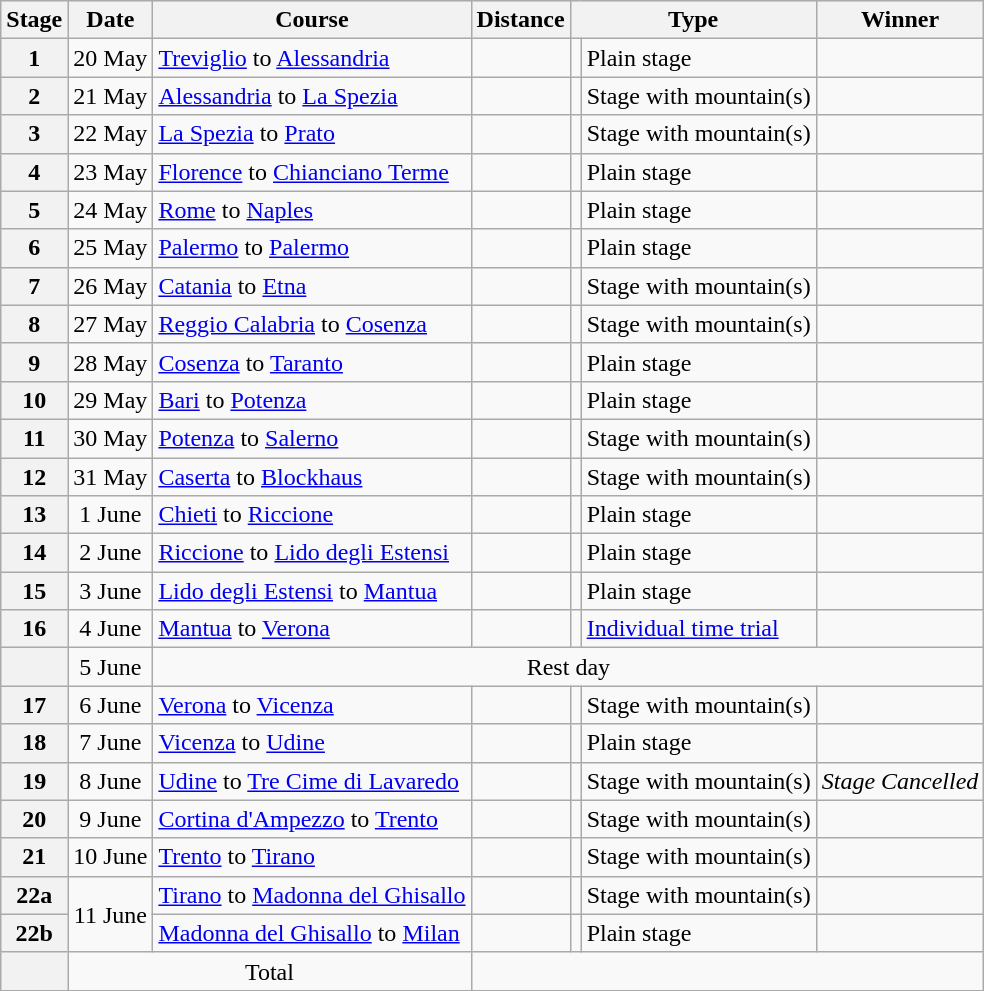<table class="wikitable">
<tr style="background:#efefef;">
<th>Stage</th>
<th>Date</th>
<th>Course</th>
<th>Distance</th>
<th colspan="2">Type</th>
<th>Winner</th>
</tr>
<tr>
<th style="text-align:center">1</th>
<td style="text-align:center;">20 May</td>
<td><a href='#'>Treviglio</a> to <a href='#'>Alessandria</a></td>
<td style="text-align:center;"></td>
<td style="text-align:center;"></td>
<td>Plain stage</td>
<td></td>
</tr>
<tr>
<th style="text-align:center">2</th>
<td style="text-align:center;">21 May</td>
<td><a href='#'>Alessandria</a> to <a href='#'>La Spezia</a></td>
<td style="text-align:center;"></td>
<td style="text-align:center;"></td>
<td>Stage with mountain(s)</td>
<td></td>
</tr>
<tr>
<th style="text-align:center">3</th>
<td style="text-align:center;">22 May</td>
<td><a href='#'>La Spezia</a> to <a href='#'>Prato</a></td>
<td style="text-align:center;"></td>
<td style="text-align:center;"></td>
<td>Stage with mountain(s)</td>
<td></td>
</tr>
<tr>
<th style="text-align:center">4</th>
<td style="text-align:center;">23 May</td>
<td><a href='#'>Florence</a> to <a href='#'>Chianciano Terme</a></td>
<td style="text-align:center;"></td>
<td style="text-align:center;"></td>
<td>Plain stage</td>
<td></td>
</tr>
<tr>
<th style="text-align:center">5</th>
<td style="text-align:center;">24 May</td>
<td><a href='#'>Rome</a> to <a href='#'>Naples</a></td>
<td style="text-align:center;"></td>
<td style="text-align:center;"></td>
<td>Plain stage</td>
<td></td>
</tr>
<tr>
<th style="text-align:center">6</th>
<td style="text-align:center;">25 May</td>
<td><a href='#'>Palermo</a> to <a href='#'>Palermo</a></td>
<td style="text-align:center;"></td>
<td style="text-align:center;"></td>
<td>Plain stage</td>
<td></td>
</tr>
<tr>
<th style="text-align:center">7</th>
<td style="text-align:center;">26 May</td>
<td><a href='#'>Catania</a> to <a href='#'>Etna</a></td>
<td style="text-align:center;"></td>
<td style="text-align:center;"></td>
<td>Stage with mountain(s)</td>
<td></td>
</tr>
<tr>
<th style="text-align:center">8</th>
<td style="text-align:center;">27 May</td>
<td><a href='#'>Reggio Calabria</a> to <a href='#'>Cosenza</a></td>
<td style="text-align:center;"></td>
<td style="text-align:center;"></td>
<td>Stage with mountain(s)</td>
<td></td>
</tr>
<tr>
<th style="text-align:center">9</th>
<td style="text-align:center;">28 May</td>
<td><a href='#'>Cosenza</a> to <a href='#'>Taranto</a></td>
<td style="text-align:center;"></td>
<td style="text-align:center;"></td>
<td>Plain stage</td>
<td></td>
</tr>
<tr>
<th style="text-align:center">10</th>
<td style="text-align:center;">29 May</td>
<td><a href='#'>Bari</a> to <a href='#'>Potenza</a></td>
<td style="text-align:center;"></td>
<td style="text-align:center;"></td>
<td>Plain stage</td>
<td></td>
</tr>
<tr>
<th style="text-align:center">11</th>
<td style="text-align:center;">30 May</td>
<td><a href='#'>Potenza</a> to <a href='#'>Salerno</a></td>
<td style="text-align:center;"></td>
<td style="text-align:center;"></td>
<td>Stage with mountain(s)</td>
<td></td>
</tr>
<tr>
<th style="text-align:center">12</th>
<td style="text-align:center;">31 May</td>
<td><a href='#'>Caserta</a> to <a href='#'>Blockhaus</a></td>
<td style="text-align:center;"></td>
<td style="text-align:center;"></td>
<td>Stage with mountain(s)</td>
<td></td>
</tr>
<tr>
<th style="text-align:center">13</th>
<td style="text-align:center;">1 June</td>
<td><a href='#'>Chieti</a> to <a href='#'>Riccione</a></td>
<td style="text-align:center;"></td>
<td style="text-align:center;"></td>
<td>Plain stage</td>
<td></td>
</tr>
<tr>
<th style="text-align:center">14</th>
<td style="text-align:center;">2 June</td>
<td><a href='#'>Riccione</a> to <a href='#'>Lido degli Estensi</a></td>
<td style="text-align:center;"></td>
<td style="text-align:center;"></td>
<td>Plain stage</td>
<td></td>
</tr>
<tr>
<th style="text-align:center">15</th>
<td style="text-align:center;">3 June</td>
<td><a href='#'>Lido degli Estensi</a> to <a href='#'>Mantua</a></td>
<td style="text-align:center;"></td>
<td style="text-align:center;"></td>
<td>Plain stage</td>
<td></td>
</tr>
<tr>
<th style="text-align:center">16</th>
<td style="text-align:center;">4 June</td>
<td><a href='#'>Mantua</a> to <a href='#'>Verona</a></td>
<td style="text-align:center;"></td>
<td style="text-align:center;"></td>
<td><a href='#'>Individual time trial</a></td>
<td></td>
</tr>
<tr>
<th></th>
<td align="center">5 June</td>
<td colspan="6" align=center>Rest day</td>
</tr>
<tr>
<th style="text-align:center">17</th>
<td style="text-align:center;">6 June</td>
<td><a href='#'>Verona</a> to <a href='#'>Vicenza</a></td>
<td style="text-align:center;"></td>
<td style="text-align:center;"></td>
<td>Stage with mountain(s)</td>
<td></td>
</tr>
<tr>
<th style="text-align:center">18</th>
<td style="text-align:center;">7 June</td>
<td><a href='#'>Vicenza</a> to <a href='#'>Udine</a></td>
<td style="text-align:center;"></td>
<td style="text-align:center;"></td>
<td>Plain stage</td>
<td></td>
</tr>
<tr>
<th style="text-align:center">19</th>
<td style="text-align:center;">8 June</td>
<td><a href='#'>Udine</a> to <a href='#'>Tre Cime di Lavaredo</a></td>
<td style="text-align:center;"></td>
<td style="text-align:center;"></td>
<td>Stage with mountain(s)</td>
<td style="text-align:center;"><em>Stage Cancelled</em></td>
</tr>
<tr>
<th style="text-align:center">20</th>
<td style="text-align:center;">9 June</td>
<td><a href='#'>Cortina d'Ampezzo</a> to <a href='#'>Trento</a></td>
<td style="text-align:center;"></td>
<td style="text-align:center;"></td>
<td>Stage with mountain(s)</td>
<td></td>
</tr>
<tr>
<th style="text-align:center">21</th>
<td style="text-align:center;">10 June</td>
<td><a href='#'>Trento</a> to <a href='#'>Tirano</a></td>
<td style="text-align:center;"></td>
<td style="text-align:center;"></td>
<td>Stage with mountain(s)</td>
<td></td>
</tr>
<tr>
<th style="text-align:center">22a</th>
<td style="text-align:center;" rowspan="2">11 June</td>
<td><a href='#'>Tirano</a> to <a href='#'>Madonna del Ghisallo</a></td>
<td style="text-align:center;"></td>
<td style="text-align:center;"></td>
<td>Stage with mountain(s)</td>
<td></td>
</tr>
<tr>
<th style="text-align:center">22b</th>
<td><a href='#'>Madonna del Ghisallo</a> to <a href='#'>Milan</a></td>
<td style="text-align:center;"></td>
<td style="text-align:center;"></td>
<td>Plain stage</td>
<td></td>
</tr>
<tr>
<th></th>
<td colspan="2" align=center>Total</td>
<td colspan="5" align="center"></td>
</tr>
<tr>
</tr>
</table>
